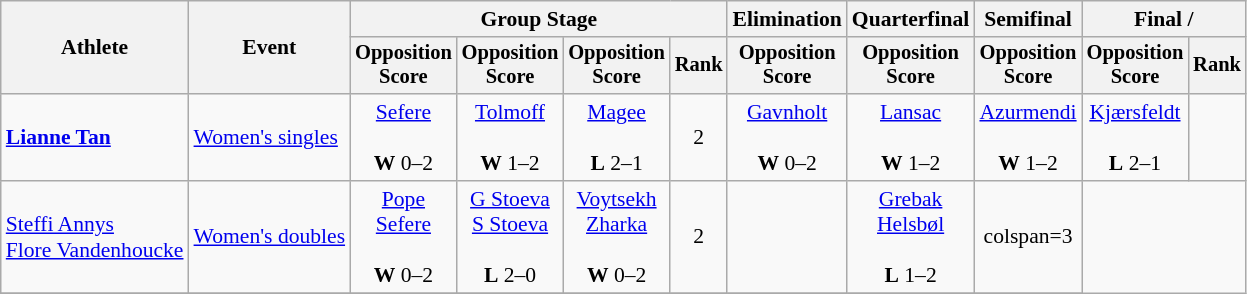<table class="wikitable" style="font-size:90%">
<tr>
<th rowspan=2>Athlete</th>
<th rowspan=2>Event</th>
<th colspan=4>Group Stage</th>
<th>Elimination</th>
<th>Quarterfinal</th>
<th>Semifinal</th>
<th colspan=2>Final / </th>
</tr>
<tr style="font-size:95%">
<th>Opposition<br>Score</th>
<th>Opposition<br>Score</th>
<th>Opposition<br>Score</th>
<th>Rank</th>
<th>Opposition<br>Score</th>
<th>Opposition<br>Score</th>
<th>Opposition<br>Score</th>
<th>Opposition<br>Score</th>
<th>Rank</th>
</tr>
<tr align=center>
<td align=left><strong><a href='#'>Lianne Tan</a></strong></td>
<td align=left><a href='#'>Women's singles</a></td>
<td><a href='#'>Sefere</a><br><br><strong>W</strong> 0–2</td>
<td><a href='#'>Tolmoff</a><br><br><strong>W</strong> 1–2</td>
<td><a href='#'>Magee</a><br><br><strong>L</strong> 2–1</td>
<td>2</td>
<td><a href='#'>Gavnholt</a><br><br><strong>W</strong> 0–2</td>
<td><a href='#'>Lansac</a><br><br><strong>W</strong> 1–2</td>
<td><a href='#'>Azurmendi</a><br><br><strong>W</strong> 1–2</td>
<td><a href='#'>Kjærsfeldt</a><br><br><strong>L</strong> 2–1</td>
<td></td>
</tr>
<tr align=center>
<td align=left><a href='#'>Steffi Annys</a> <br> <a href='#'>Flore Vandenhoucke</a></td>
<td align=left><a href='#'>Women's doubles</a></td>
<td><a href='#'>Pope</a> <br> <a href='#'>Sefere</a> <br><br><strong>W</strong> 0–2</td>
<td><a href='#'>G Stoeva</a> <br> <a href='#'>S Stoeva</a> <br><br><strong>L</strong> 2–0</td>
<td><a href='#'>Voytsekh</a> <br> <a href='#'>Zharka</a> <br><br><strong>W</strong> 0–2</td>
<td>2</td>
<td></td>
<td><a href='#'>Grebak</a> <br> <a href='#'>Helsbøl</a> <br><br><strong>L</strong> 1–2</td>
<td>colspan=3 </td>
</tr>
<tr align=center>
</tr>
</table>
